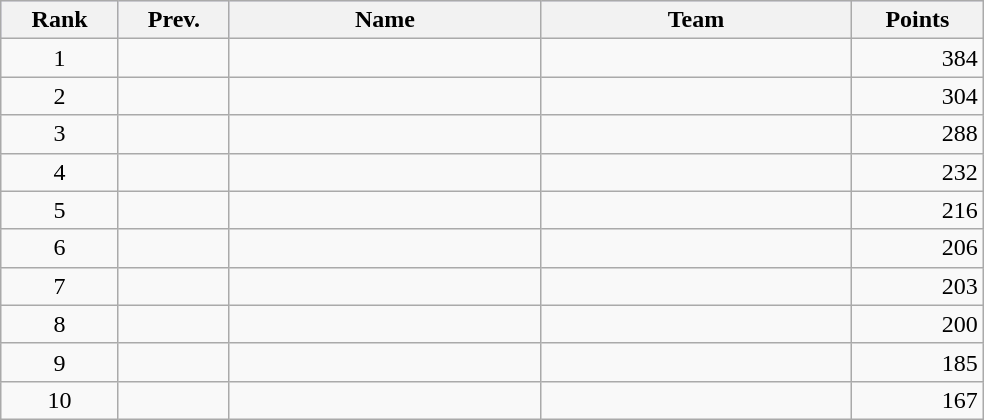<table class="wikitable" style="width:41em; margin-bottom:0px;">
<tr style="background:#ccccff;">
<th>Rank</th>
<th>Prev.</th>
<th>Name</th>
<th>Team</th>
<th>Points</th>
</tr>
<tr>
<td style="text-align:center;">1</td>
<td style="text-align:center;"></td>
<td style="width:200px;"></td>
<td style="width:200px;"></td>
<td style="text-align:right;">384</td>
</tr>
<tr>
<td style="text-align:center;">2</td>
<td style="text-align:center;"></td>
<td></td>
<td></td>
<td style="text-align:right;">304</td>
</tr>
<tr>
<td style="text-align:center;">3</td>
<td style="text-align:center;"></td>
<td></td>
<td></td>
<td style="text-align:right;">288</td>
</tr>
<tr>
<td style="text-align:center;">4</td>
<td style="text-align:center;"></td>
<td></td>
<td></td>
<td style="text-align:right;">232</td>
</tr>
<tr>
<td style="text-align:center;">5</td>
<td style="text-align:center;"></td>
<td></td>
<td></td>
<td style="text-align:right;">216</td>
</tr>
<tr>
<td style="text-align:center;">6</td>
<td style="text-align:center;"></td>
<td></td>
<td></td>
<td style="text-align:right;">206</td>
</tr>
<tr>
<td style="text-align:center;">7</td>
<td style="text-align:center;"></td>
<td></td>
<td></td>
<td style="text-align:right;">203</td>
</tr>
<tr>
<td style="text-align:center;">8</td>
<td style="text-align:center;"></td>
<td></td>
<td></td>
<td style="text-align:right;">200</td>
</tr>
<tr>
<td style="text-align:center;">9</td>
<td style="text-align:center;"></td>
<td></td>
<td></td>
<td style="text-align:right;">185</td>
</tr>
<tr>
<td style="text-align:center;">10</td>
<td style="text-align:center;"></td>
<td></td>
<td></td>
<td style="text-align:right;">167</td>
</tr>
</table>
